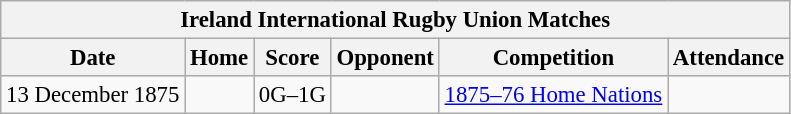<table class="wikitable" style="font-size: 95%;text-align: center;">
<tr>
<th colspan=6>Ireland International Rugby Union Matches</th>
</tr>
<tr>
<th>Date</th>
<th>Home</th>
<th>Score</th>
<th>Opponent</th>
<th>Competition</th>
<th>Attendance</th>
</tr>
<tr>
<td>13 December 1875</td>
<td></td>
<td>0G–1G</td>
<td><strong></strong></td>
<td><a href='#'>1875–76 Home Nations</a></td>
<td></td>
</tr>
</table>
